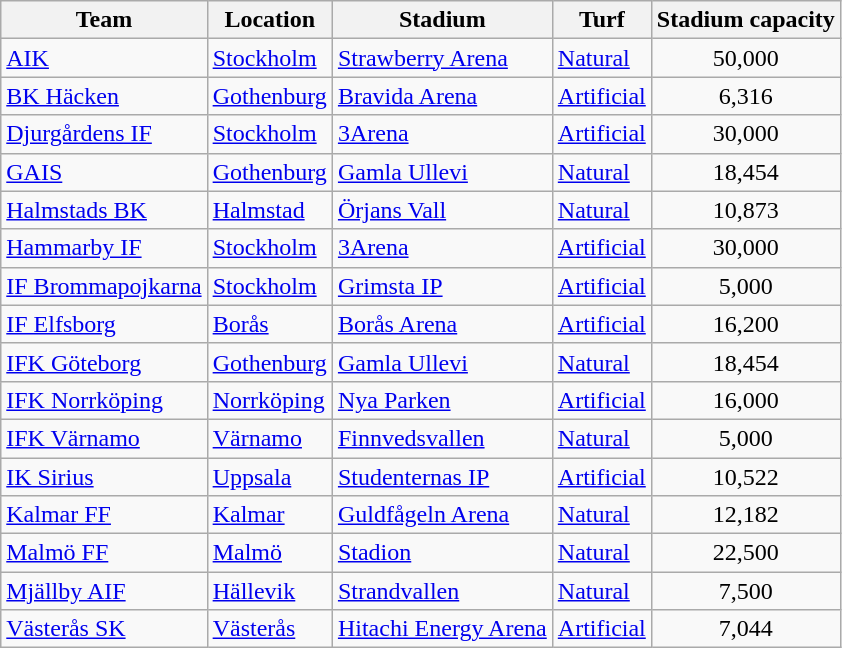<table class="wikitable sortable" style="text-align: left;">
<tr>
<th>Team</th>
<th>Location</th>
<th>Stadium</th>
<th>Turf</th>
<th>Stadium capacity</th>
</tr>
<tr>
<td><a href='#'>AIK</a></td>
<td><a href='#'>Stockholm</a></td>
<td><a href='#'>Strawberry Arena</a></td>
<td><a href='#'>Natural</a></td>
<td align="center">50,000</td>
</tr>
<tr>
<td><a href='#'>BK Häcken</a></td>
<td><a href='#'>Gothenburg</a></td>
<td><a href='#'>Bravida Arena</a></td>
<td><a href='#'>Artificial</a></td>
<td align="center">6,316</td>
</tr>
<tr>
<td><a href='#'>Djurgårdens IF</a></td>
<td><a href='#'>Stockholm</a></td>
<td><a href='#'>3Arena</a></td>
<td><a href='#'>Artificial</a></td>
<td align="center">30,000</td>
</tr>
<tr>
<td><a href='#'>GAIS</a></td>
<td><a href='#'>Gothenburg</a></td>
<td><a href='#'>Gamla Ullevi</a></td>
<td><a href='#'>Natural</a></td>
<td align="center">18,454</td>
</tr>
<tr>
<td><a href='#'>Halmstads BK</a></td>
<td><a href='#'>Halmstad</a></td>
<td><a href='#'>Örjans Vall</a></td>
<td><a href='#'>Natural</a></td>
<td align="center">10,873</td>
</tr>
<tr>
<td><a href='#'>Hammarby IF</a></td>
<td><a href='#'>Stockholm</a></td>
<td><a href='#'>3Arena</a></td>
<td><a href='#'>Artificial</a></td>
<td align="center">30,000</td>
</tr>
<tr>
<td><a href='#'>IF Brommapojkarna</a></td>
<td><a href='#'>Stockholm</a></td>
<td><a href='#'>Grimsta IP</a></td>
<td><a href='#'>Artificial</a></td>
<td align="center">5,000</td>
</tr>
<tr>
<td><a href='#'>IF Elfsborg</a></td>
<td><a href='#'>Borås</a></td>
<td><a href='#'>Borås Arena</a></td>
<td><a href='#'>Artificial</a></td>
<td align="center">16,200</td>
</tr>
<tr>
<td><a href='#'>IFK Göteborg</a></td>
<td><a href='#'>Gothenburg</a></td>
<td><a href='#'>Gamla Ullevi</a></td>
<td><a href='#'>Natural</a></td>
<td align="center">18,454</td>
</tr>
<tr>
<td><a href='#'>IFK Norrköping</a></td>
<td><a href='#'>Norrköping</a></td>
<td><a href='#'>Nya Parken</a></td>
<td><a href='#'>Artificial</a></td>
<td align="center">16,000</td>
</tr>
<tr>
<td><a href='#'>IFK Värnamo</a></td>
<td><a href='#'>Värnamo</a></td>
<td><a href='#'>Finnvedsvallen</a></td>
<td><a href='#'>Natural</a></td>
<td align="center">5,000</td>
</tr>
<tr>
<td><a href='#'>IK Sirius</a></td>
<td><a href='#'>Uppsala</a></td>
<td><a href='#'>Studenternas IP</a></td>
<td><a href='#'>Artificial</a></td>
<td align="center">10,522</td>
</tr>
<tr>
<td><a href='#'>Kalmar FF</a></td>
<td><a href='#'>Kalmar</a></td>
<td><a href='#'>Guldfågeln Arena</a></td>
<td><a href='#'>Natural</a></td>
<td align="center">12,182</td>
</tr>
<tr>
<td><a href='#'>Malmö FF</a></td>
<td><a href='#'>Malmö</a></td>
<td><a href='#'>Stadion</a></td>
<td><a href='#'>Natural</a></td>
<td align="center">22,500</td>
</tr>
<tr>
<td><a href='#'>Mjällby AIF</a></td>
<td><a href='#'>Hällevik</a></td>
<td><a href='#'>Strandvallen</a></td>
<td><a href='#'>Natural</a></td>
<td align="center">7,500</td>
</tr>
<tr>
<td><a href='#'>Västerås SK</a></td>
<td><a href='#'>Västerås</a></td>
<td><a href='#'>Hitachi Energy Arena</a></td>
<td><a href='#'>Artificial</a></td>
<td align="center">7,044</td>
</tr>
</table>
